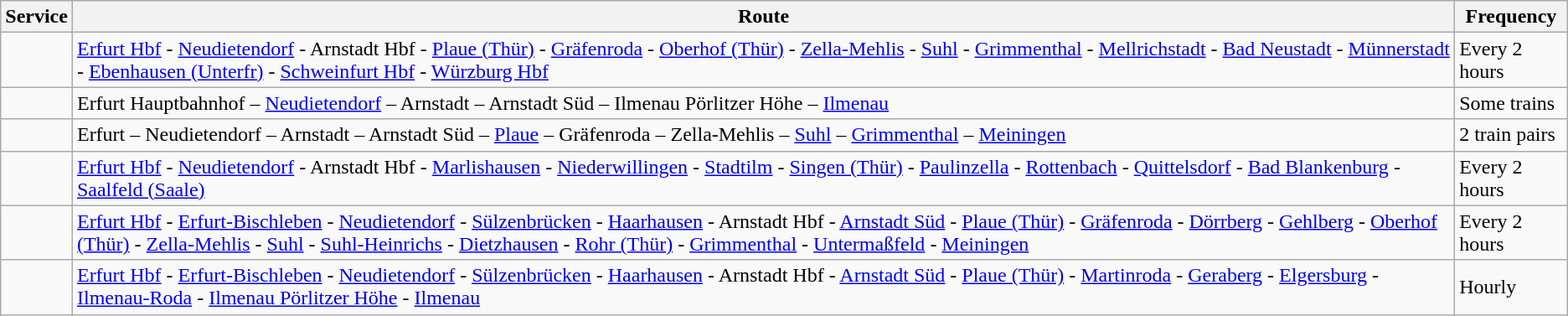<table class="wikitable vatop">
<tr>
<th>Service</th>
<th>Route</th>
<th>Frequency</th>
</tr>
<tr>
<td></td>
<td><a href='#'>Erfurt Hbf</a> - <a href='#'>Neudietendorf</a> - Arnstadt Hbf - <a href='#'>Plaue (Thür)</a> - <a href='#'>Gräfenroda</a> - <a href='#'>Oberhof (Thür)</a> - <a href='#'>Zella-Mehlis</a> - <a href='#'>Suhl</a> - <a href='#'>Grimmenthal</a> - <a href='#'>Mellrichstadt</a> - <a href='#'>Bad Neustadt</a> - <a href='#'>Münnerstadt</a> - <a href='#'>Ebenhausen (Unterfr)</a> - <a href='#'>Schweinfurt Hbf</a> - <a href='#'>Würzburg Hbf</a></td>
<td>Every 2 hours</td>
</tr>
<tr>
<td></td>
<td>Erfurt Hauptbahnhof – <a href='#'>Neudietendorf</a> – Arnstadt – Arnstadt Süd – Ilmenau Pörlitzer Höhe – <a href='#'>Ilmenau</a></td>
<td>Some trains</td>
</tr>
<tr>
<td></td>
<td>Erfurt – Neudietendorf – Arnstadt – Arnstadt Süd – <a href='#'>Plaue</a> – Gräfenroda – Zella-Mehlis – <a href='#'>Suhl</a> – <a href='#'>Grimmenthal</a> – <a href='#'>Meiningen</a></td>
<td>2 train pairs</td>
</tr>
<tr>
<td></td>
<td><a href='#'>Erfurt Hbf</a> - <a href='#'>Neudietendorf</a> - Arnstadt Hbf - <a href='#'>Marlishausen</a> - <a href='#'>Niederwillingen</a> - <a href='#'>Stadtilm</a> - <a href='#'>Singen (Thür)</a> - <a href='#'>Paulinzella</a> - <a href='#'>Rottenbach</a> - <a href='#'>Quittelsdorf</a> - <a href='#'>Bad Blankenburg</a> - <a href='#'>Saalfeld (Saale)</a></td>
<td>Every 2 hours</td>
</tr>
<tr>
<td></td>
<td><a href='#'>Erfurt Hbf</a> - <a href='#'>Erfurt-Bischleben</a> - <a href='#'>Neudietendorf</a> - <a href='#'>Sülzenbrücken</a> - <a href='#'>Haarhausen</a> - Arnstadt Hbf - <a href='#'>Arnstadt Süd</a> - <a href='#'>Plaue (Thür)</a> - <a href='#'>Gräfenroda</a> - <a href='#'>Dörrberg</a> - <a href='#'>Gehlberg</a> - <a href='#'>Oberhof (Thür)</a> - <a href='#'>Zella-Mehlis</a> - <a href='#'>Suhl</a> - <a href='#'>Suhl-Heinrichs</a> - <a href='#'>Dietzhausen</a> - <a href='#'>Rohr (Thür)</a> - <a href='#'>Grimmenthal</a> - <a href='#'>Untermaßfeld</a> - <a href='#'>Meiningen</a></td>
<td>Every 2 hours</td>
</tr>
<tr>
<td></td>
<td><a href='#'>Erfurt Hbf</a> - <a href='#'>Erfurt-Bischleben</a> - <a href='#'>Neudietendorf</a> - <a href='#'>Sülzenbrücken</a> - <a href='#'>Haarhausen</a> - Arnstadt Hbf - <a href='#'>Arnstadt Süd</a> - <a href='#'>Plaue (Thür)</a> - <a href='#'>Martinroda</a> - <a href='#'>Geraberg</a> - <a href='#'>Elgersburg</a> - <a href='#'>Ilmenau-Roda</a> - <a href='#'>Ilmenau Pörlitzer Höhe</a> - <a href='#'>Ilmenau</a></td>
<td>Hourly</td>
</tr>
</table>
